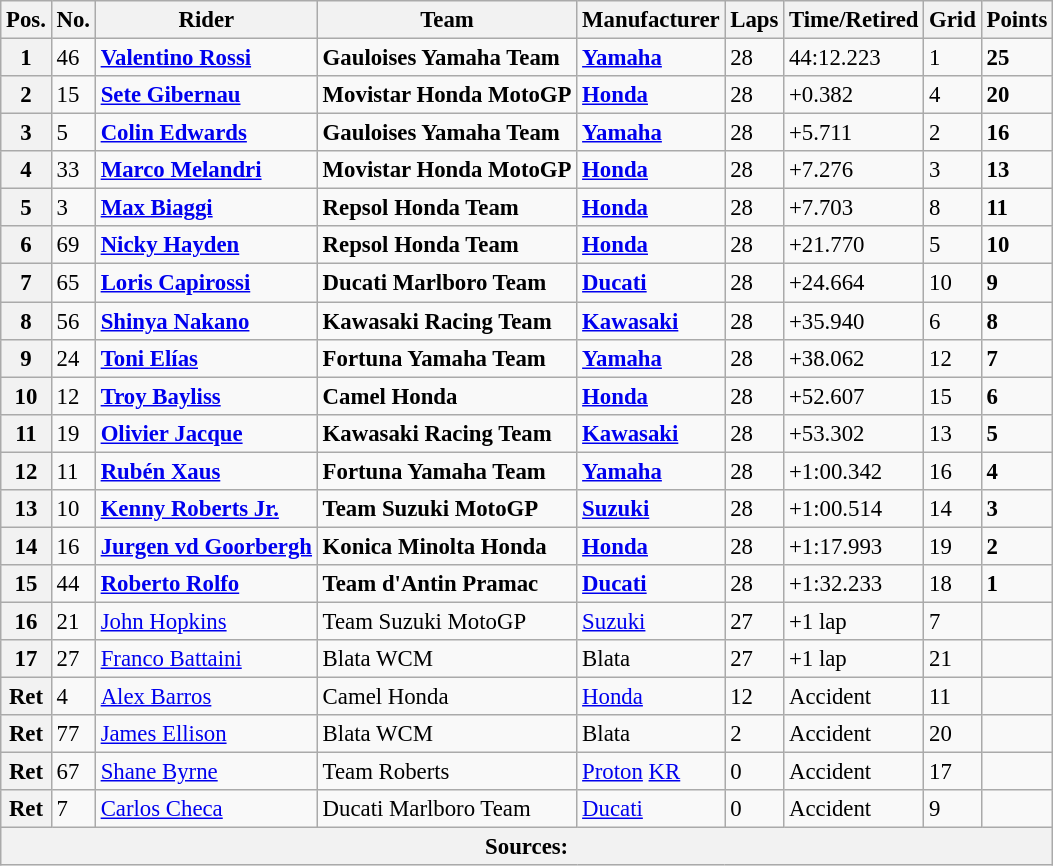<table class="wikitable" style="font-size: 95%;">
<tr>
<th>Pos.</th>
<th>No.</th>
<th>Rider</th>
<th>Team</th>
<th>Manufacturer</th>
<th>Laps</th>
<th>Time/Retired</th>
<th>Grid</th>
<th>Points</th>
</tr>
<tr>
<th>1</th>
<td>46</td>
<td> <strong><a href='#'>Valentino Rossi</a></strong></td>
<td><strong>Gauloises Yamaha Team</strong></td>
<td><strong><a href='#'>Yamaha</a></strong></td>
<td>28</td>
<td>44:12.223</td>
<td>1</td>
<td><strong>25</strong></td>
</tr>
<tr>
<th>2</th>
<td>15</td>
<td> <strong><a href='#'>Sete Gibernau</a></strong></td>
<td><strong>Movistar Honda MotoGP</strong></td>
<td><strong><a href='#'>Honda</a></strong></td>
<td>28</td>
<td>+0.382</td>
<td>4</td>
<td><strong>20</strong></td>
</tr>
<tr>
<th>3</th>
<td>5</td>
<td> <strong><a href='#'>Colin Edwards</a></strong></td>
<td><strong>Gauloises Yamaha Team</strong></td>
<td><strong><a href='#'>Yamaha</a></strong></td>
<td>28</td>
<td>+5.711</td>
<td>2</td>
<td><strong>16</strong></td>
</tr>
<tr>
<th>4</th>
<td>33</td>
<td> <strong><a href='#'>Marco Melandri</a></strong></td>
<td><strong>Movistar Honda MotoGP</strong></td>
<td><strong><a href='#'>Honda</a></strong></td>
<td>28</td>
<td>+7.276</td>
<td>3</td>
<td><strong>13</strong></td>
</tr>
<tr>
<th>5</th>
<td>3</td>
<td> <strong><a href='#'>Max Biaggi</a></strong></td>
<td><strong>Repsol Honda Team</strong></td>
<td><strong><a href='#'>Honda</a></strong></td>
<td>28</td>
<td>+7.703</td>
<td>8</td>
<td><strong>11</strong></td>
</tr>
<tr>
<th>6</th>
<td>69</td>
<td> <strong><a href='#'>Nicky Hayden</a></strong></td>
<td><strong>Repsol Honda Team</strong></td>
<td><strong><a href='#'>Honda</a></strong></td>
<td>28</td>
<td>+21.770</td>
<td>5</td>
<td><strong>10</strong></td>
</tr>
<tr>
<th>7</th>
<td>65</td>
<td> <strong><a href='#'>Loris Capirossi</a></strong></td>
<td><strong>Ducati Marlboro Team</strong></td>
<td><strong><a href='#'>Ducati</a></strong></td>
<td>28</td>
<td>+24.664</td>
<td>10</td>
<td><strong>9</strong></td>
</tr>
<tr>
<th>8</th>
<td>56</td>
<td> <strong><a href='#'>Shinya Nakano</a></strong></td>
<td><strong>Kawasaki Racing Team</strong></td>
<td><strong><a href='#'>Kawasaki</a></strong></td>
<td>28</td>
<td>+35.940</td>
<td>6</td>
<td><strong>8</strong></td>
</tr>
<tr>
<th>9</th>
<td>24</td>
<td> <strong><a href='#'>Toni Elías</a></strong></td>
<td><strong>Fortuna Yamaha Team</strong></td>
<td><strong><a href='#'>Yamaha</a></strong></td>
<td>28</td>
<td>+38.062</td>
<td>12</td>
<td><strong>7</strong></td>
</tr>
<tr>
<th>10</th>
<td>12</td>
<td> <strong><a href='#'>Troy Bayliss</a></strong></td>
<td><strong>Camel Honda</strong></td>
<td><strong><a href='#'>Honda</a></strong></td>
<td>28</td>
<td>+52.607</td>
<td>15</td>
<td><strong>6</strong></td>
</tr>
<tr>
<th>11</th>
<td>19</td>
<td> <strong><a href='#'>Olivier Jacque</a></strong></td>
<td><strong>Kawasaki Racing Team</strong></td>
<td><strong><a href='#'>Kawasaki</a></strong></td>
<td>28</td>
<td>+53.302</td>
<td>13</td>
<td><strong>5</strong></td>
</tr>
<tr>
<th>12</th>
<td>11</td>
<td> <strong><a href='#'>Rubén Xaus</a></strong></td>
<td><strong>Fortuna Yamaha Team</strong></td>
<td><strong><a href='#'>Yamaha</a></strong></td>
<td>28</td>
<td>+1:00.342</td>
<td>16</td>
<td><strong>4</strong></td>
</tr>
<tr>
<th>13</th>
<td>10</td>
<td> <strong><a href='#'>Kenny Roberts Jr.</a></strong></td>
<td><strong>Team Suzuki MotoGP</strong></td>
<td><strong><a href='#'>Suzuki</a></strong></td>
<td>28</td>
<td>+1:00.514</td>
<td>14</td>
<td><strong>3</strong></td>
</tr>
<tr>
<th>14</th>
<td>16</td>
<td> <strong><a href='#'>Jurgen vd Goorbergh</a></strong></td>
<td><strong>Konica Minolta Honda</strong></td>
<td><strong><a href='#'>Honda</a></strong></td>
<td>28</td>
<td>+1:17.993</td>
<td>19</td>
<td><strong>2</strong></td>
</tr>
<tr>
<th>15</th>
<td>44</td>
<td> <strong><a href='#'>Roberto Rolfo</a></strong></td>
<td><strong>Team d'Antin Pramac</strong></td>
<td><strong><a href='#'>Ducati</a></strong></td>
<td>28</td>
<td>+1:32.233</td>
<td>18</td>
<td><strong>1</strong></td>
</tr>
<tr>
<th>16</th>
<td>21</td>
<td> <a href='#'>John Hopkins</a></td>
<td>Team Suzuki MotoGP</td>
<td><a href='#'>Suzuki</a></td>
<td>27</td>
<td>+1 lap</td>
<td>7</td>
<td></td>
</tr>
<tr>
<th>17</th>
<td>27</td>
<td> <a href='#'>Franco Battaini</a></td>
<td>Blata WCM</td>
<td>Blata</td>
<td>27</td>
<td>+1 lap</td>
<td>21</td>
<td></td>
</tr>
<tr>
<th>Ret</th>
<td>4</td>
<td> <a href='#'>Alex Barros</a></td>
<td>Camel Honda</td>
<td><a href='#'>Honda</a></td>
<td>12</td>
<td>Accident</td>
<td>11</td>
<td></td>
</tr>
<tr>
<th>Ret</th>
<td>77</td>
<td> <a href='#'>James Ellison</a></td>
<td>Blata WCM</td>
<td>Blata</td>
<td>2</td>
<td>Accident</td>
<td>20</td>
<td></td>
</tr>
<tr>
<th>Ret</th>
<td>67</td>
<td> <a href='#'>Shane Byrne</a></td>
<td>Team Roberts</td>
<td><a href='#'>Proton</a> <a href='#'>KR</a></td>
<td>0</td>
<td>Accident</td>
<td>17</td>
<td></td>
</tr>
<tr>
<th>Ret</th>
<td>7</td>
<td> <a href='#'>Carlos Checa</a></td>
<td>Ducati Marlboro Team</td>
<td><a href='#'>Ducati</a></td>
<td>0</td>
<td>Accident</td>
<td>9</td>
<td></td>
</tr>
<tr>
<th colspan=9>Sources: </th>
</tr>
</table>
